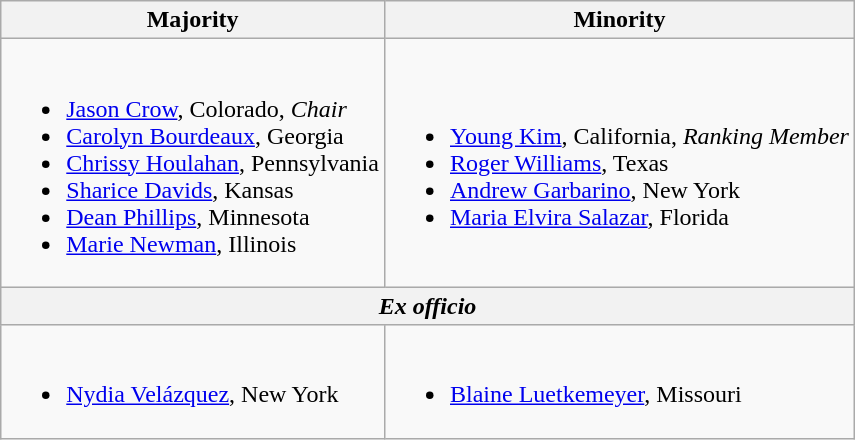<table class=wikitable>
<tr>
<th>Majority</th>
<th>Minority</th>
</tr>
<tr>
<td><br><ul><li><a href='#'>Jason Crow</a>, Colorado, <em>Chair</em></li><li><a href='#'>Carolyn Bourdeaux</a>, Georgia</li><li><a href='#'>Chrissy Houlahan</a>, Pennsylvania</li><li><a href='#'>Sharice Davids</a>, Kansas</li><li><a href='#'>Dean Phillips</a>, Minnesota</li><li><a href='#'>Marie Newman</a>, Illinois</li></ul></td>
<td><br><ul><li><a href='#'>Young Kim</a>, California, <em>Ranking Member</em></li><li><a href='#'>Roger Williams</a>, Texas</li><li><a href='#'>Andrew Garbarino</a>, New York</li><li><a href='#'>Maria Elvira Salazar</a>, Florida</li></ul></td>
</tr>
<tr>
<th colspan=2><em>Ex officio</em></th>
</tr>
<tr>
<td><br><ul><li><a href='#'>Nydia Velázquez</a>, New York</li></ul></td>
<td><br><ul><li><a href='#'>Blaine Luetkemeyer</a>, Missouri</li></ul></td>
</tr>
</table>
